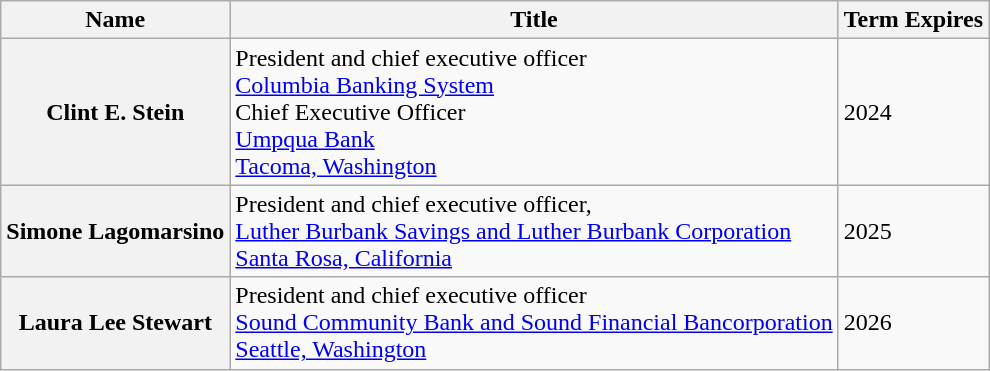<table class="wikitable sortable">
<tr>
<th>Name</th>
<th>Title</th>
<th>Term Expires</th>
</tr>
<tr>
<th>Clint E. Stein</th>
<td>President and chief executive officer <br><a href='#'>Columbia Banking System</a><br>Chief Executive Officer<br><a href='#'>Umpqua Bank</a><br><a href='#'>Tacoma, Washington</a></td>
<td>2024</td>
</tr>
<tr>
<th>Simone Lagomarsino</th>
<td>President and chief executive officer, <br><a href='#'>Luther Burbank Savings and Luther Burbank Corporation</a><br><a href='#'>Santa Rosa, California</a></td>
<td>2025</td>
</tr>
<tr>
<th>Laura Lee Stewart</th>
<td>President and chief executive officer <br><a href='#'>Sound Community Bank and Sound Financial Bancorporation</a><br><a href='#'>Seattle, Washington</a></td>
<td>2026</td>
</tr>
</table>
